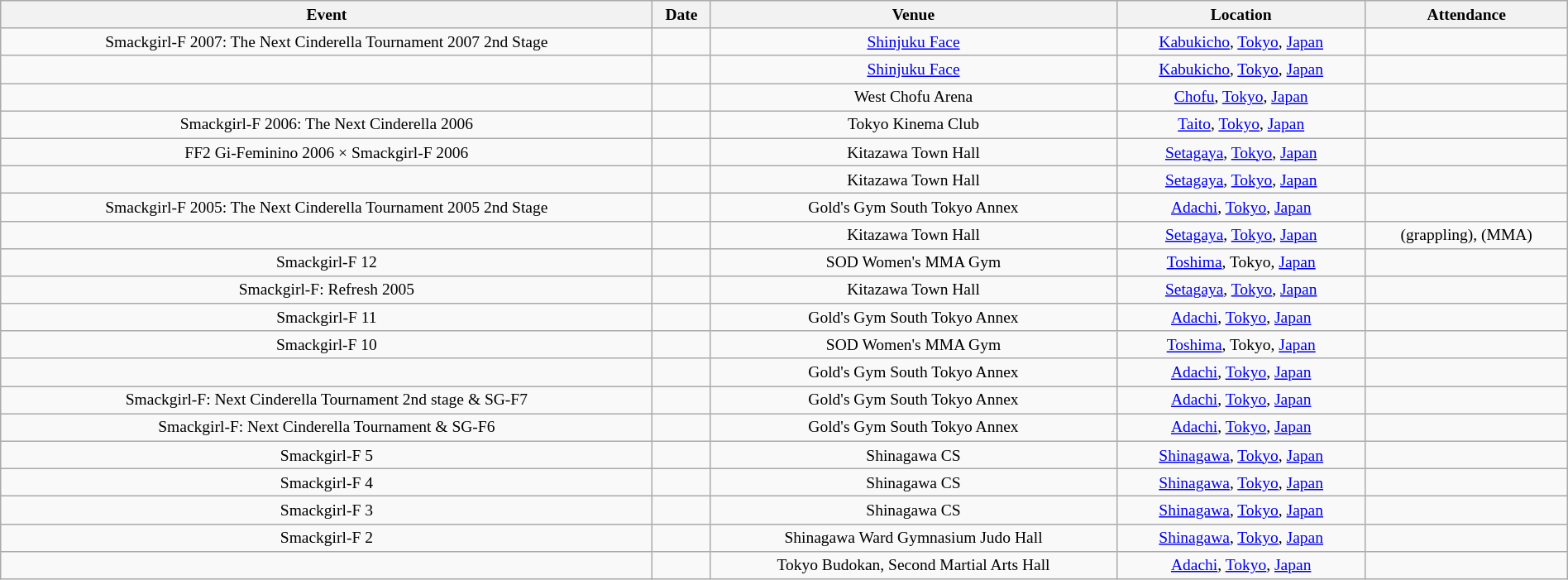<table class="wikitable sortable" border="1" style="font-size:small; text-align:center; width:100%">
<tr>
<th>Event</th>
<th>Date</th>
<th>Venue</th>
<th>Location</th>
<th>Attendance</th>
</tr>
<tr>
<td>Smackgirl-F 2007: The Next Cinderella Tournament 2007 2nd Stage</td>
<td></td>
<td><a href='#'>Shinjuku Face</a></td>
<td><a href='#'>Kabukicho</a>, <a href='#'>Tokyo</a>, <a href='#'>Japan</a></td>
<td></td>
</tr>
<tr>
<td></td>
<td></td>
<td><a href='#'>Shinjuku Face</a></td>
<td><a href='#'>Kabukicho</a>, <a href='#'>Tokyo</a>, <a href='#'>Japan</a></td>
<td></td>
</tr>
<tr>
<td></td>
<td></td>
<td>West Chofu Arena</td>
<td><a href='#'>Chofu</a>, <a href='#'>Tokyo</a>, <a href='#'>Japan</a></td>
<td></td>
</tr>
<tr>
<td>Smackgirl-F 2006: The Next Cinderella 2006</td>
<td></td>
<td>Tokyo Kinema Club</td>
<td><a href='#'>Taito</a>, <a href='#'>Tokyo</a>, <a href='#'>Japan</a></td>
<td></td>
</tr>
<tr>
<td>FF2 Gi-Feminino 2006 × Smackgirl-F 2006</td>
<td></td>
<td>Kitazawa Town Hall</td>
<td><a href='#'>Setagaya</a>, <a href='#'>Tokyo</a>, <a href='#'>Japan</a></td>
<td></td>
</tr>
<tr>
<td></td>
<td></td>
<td>Kitazawa Town Hall</td>
<td><a href='#'>Setagaya</a>, <a href='#'>Tokyo</a>, <a href='#'>Japan</a></td>
<td></td>
</tr>
<tr>
<td>Smackgirl-F 2005: The Next Cinderella Tournament 2005 2nd Stage</td>
<td></td>
<td>Gold's Gym South Tokyo Annex</td>
<td><a href='#'>Adachi</a>, <a href='#'>Tokyo</a>, <a href='#'>Japan</a></td>
<td></td>
</tr>
<tr>
<td></td>
<td></td>
<td>Kitazawa Town Hall</td>
<td><a href='#'>Setagaya</a>, <a href='#'>Tokyo</a>, <a href='#'>Japan</a></td>
<td> (grappling),  (MMA)</td>
</tr>
<tr>
<td>Smackgirl-F 12</td>
<td></td>
<td>SOD Women's MMA Gym</td>
<td><a href='#'>Toshima</a>, Tokyo, <a href='#'>Japan</a></td>
<td></td>
</tr>
<tr>
<td>Smackgirl-F: Refresh 2005</td>
<td></td>
<td>Kitazawa Town Hall</td>
<td><a href='#'>Setagaya</a>, <a href='#'>Tokyo</a>, <a href='#'>Japan</a></td>
<td></td>
</tr>
<tr>
<td>Smackgirl-F 11</td>
<td></td>
<td>Gold's Gym South Tokyo Annex</td>
<td><a href='#'>Adachi</a>, <a href='#'>Tokyo</a>, <a href='#'>Japan</a></td>
<td></td>
</tr>
<tr>
<td>Smackgirl-F 10</td>
<td></td>
<td>SOD Women's MMA Gym</td>
<td><a href='#'>Toshima</a>, Tokyo, <a href='#'>Japan</a></td>
<td></td>
</tr>
<tr>
<td></td>
<td></td>
<td>Gold's Gym South Tokyo Annex</td>
<td><a href='#'>Adachi</a>, <a href='#'>Tokyo</a>, <a href='#'>Japan</a></td>
<td></td>
</tr>
<tr>
<td>Smackgirl-F: Next Cinderella Tournament 2nd stage & SG-F7</td>
<td></td>
<td>Gold's Gym South Tokyo Annex</td>
<td><a href='#'>Adachi</a>, <a href='#'>Tokyo</a>, <a href='#'>Japan</a></td>
<td></td>
</tr>
<tr>
<td>Smackgirl-F: Next Cinderella Tournament & SG-F6</td>
<td></td>
<td>Gold's Gym South Tokyo Annex</td>
<td><a href='#'>Adachi</a>, <a href='#'>Tokyo</a>, <a href='#'>Japan</a></td>
<td></td>
</tr>
<tr>
<td>Smackgirl-F 5</td>
<td></td>
<td>Shinagawa CS</td>
<td><a href='#'>Shinagawa</a>, <a href='#'>Tokyo</a>, <a href='#'>Japan</a></td>
<td></td>
</tr>
<tr>
<td>Smackgirl-F 4</td>
<td></td>
<td>Shinagawa CS</td>
<td><a href='#'>Shinagawa</a>, <a href='#'>Tokyo</a>, <a href='#'>Japan</a></td>
<td></td>
</tr>
<tr>
<td>Smackgirl-F 3</td>
<td></td>
<td>Shinagawa CS</td>
<td><a href='#'>Shinagawa</a>, <a href='#'>Tokyo</a>, <a href='#'>Japan</a></td>
<td></td>
</tr>
<tr>
<td>Smackgirl-F 2</td>
<td></td>
<td>Shinagawa Ward Gymnasium Judo Hall</td>
<td><a href='#'>Shinagawa</a>, <a href='#'>Tokyo</a>, <a href='#'>Japan</a></td>
<td></td>
</tr>
<tr>
<td></td>
<td></td>
<td>Tokyo Budokan, Second Martial Arts Hall</td>
<td><a href='#'>Adachi</a>, <a href='#'>Tokyo</a>, <a href='#'>Japan</a></td>
<td></td>
</tr>
</table>
